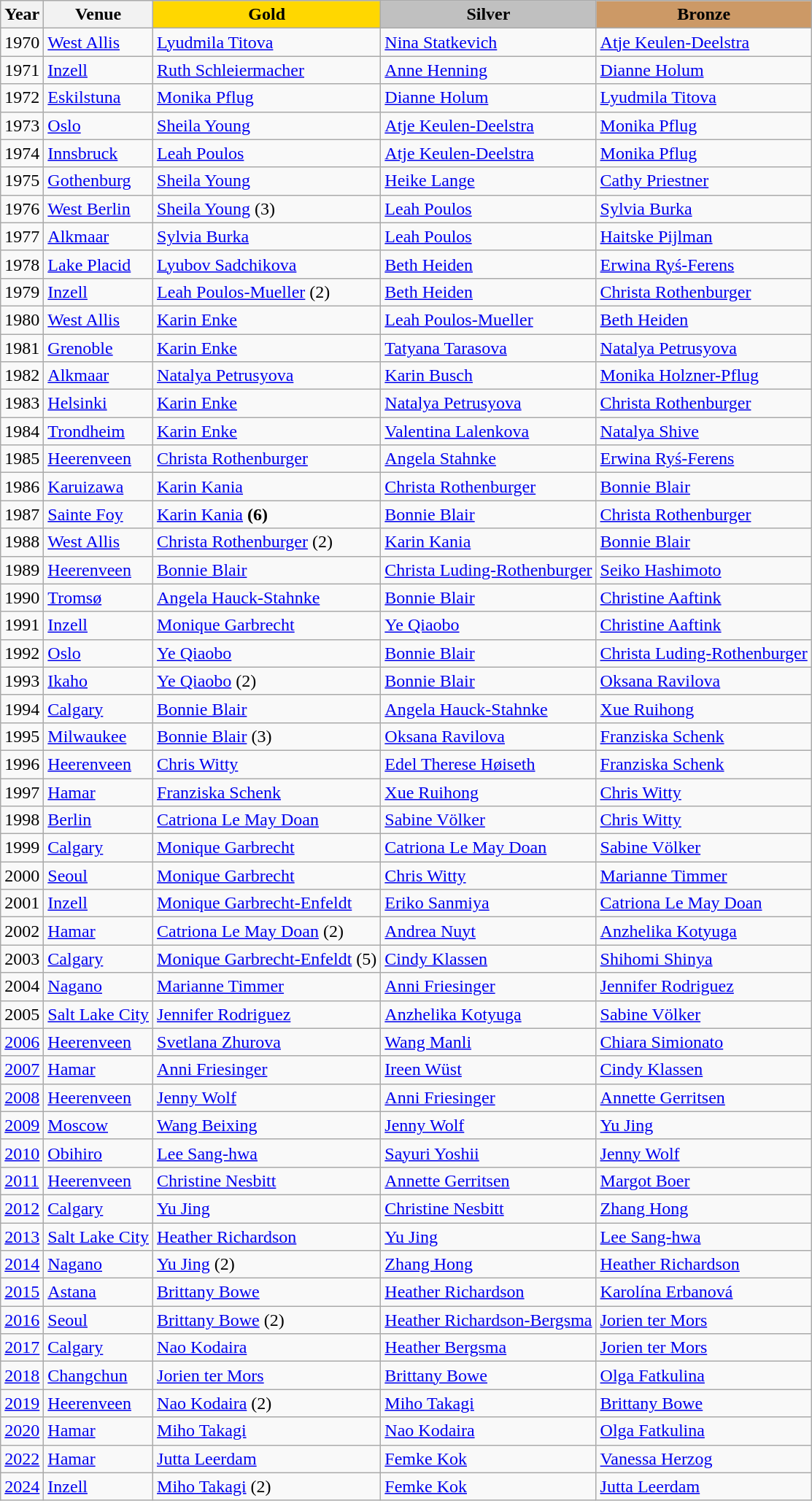<table class=wikitable>
<tr>
<th>Year</th>
<th>Venue</th>
<td align=center bgcolor=gold> <strong>Gold</strong></td>
<td align=center bgcolor=silver> <strong>Silver</strong></td>
<td align=center bgcolor=cc9966> <strong>Bronze</strong></td>
</tr>
<tr>
<td>1970</td>
<td><a href='#'>West Allis</a></td>
<td> <a href='#'>Lyudmila Titova</a></td>
<td> <a href='#'>Nina Statkevich</a></td>
<td> <a href='#'>Atje Keulen-Deelstra</a></td>
</tr>
<tr>
<td>1971</td>
<td><a href='#'>Inzell</a></td>
<td> <a href='#'>Ruth Schleiermacher</a></td>
<td> <a href='#'>Anne Henning</a></td>
<td> <a href='#'>Dianne Holum</a></td>
</tr>
<tr>
<td>1972</td>
<td><a href='#'>Eskilstuna</a></td>
<td> <a href='#'>Monika Pflug</a></td>
<td> <a href='#'>Dianne Holum</a></td>
<td> <a href='#'>Lyudmila Titova</a></td>
</tr>
<tr>
<td>1973</td>
<td><a href='#'>Oslo</a></td>
<td> <a href='#'>Sheila Young</a></td>
<td> <a href='#'>Atje Keulen-Deelstra</a></td>
<td> <a href='#'>Monika Pflug</a></td>
</tr>
<tr>
<td>1974</td>
<td><a href='#'>Innsbruck</a></td>
<td> <a href='#'>Leah Poulos</a></td>
<td> <a href='#'>Atje Keulen-Deelstra</a></td>
<td> <a href='#'>Monika Pflug</a></td>
</tr>
<tr>
<td>1975</td>
<td><a href='#'>Gothenburg</a></td>
<td> <a href='#'>Sheila Young</a></td>
<td> <a href='#'>Heike Lange</a></td>
<td> <a href='#'>Cathy Priestner</a></td>
</tr>
<tr>
<td>1976</td>
<td><a href='#'>West Berlin</a></td>
<td> <a href='#'>Sheila Young</a> (3)</td>
<td> <a href='#'>Leah Poulos</a></td>
<td> <a href='#'>Sylvia Burka</a></td>
</tr>
<tr>
<td>1977</td>
<td><a href='#'>Alkmaar</a></td>
<td> <a href='#'>Sylvia Burka</a></td>
<td> <a href='#'>Leah Poulos</a></td>
<td> <a href='#'>Haitske Pijlman</a></td>
</tr>
<tr>
<td>1978</td>
<td><a href='#'>Lake Placid</a></td>
<td> <a href='#'>Lyubov Sadchikova</a></td>
<td> <a href='#'>Beth Heiden</a></td>
<td> <a href='#'>Erwina Ryś-Ferens</a></td>
</tr>
<tr>
<td>1979</td>
<td><a href='#'>Inzell</a></td>
<td> <a href='#'>Leah Poulos-Mueller</a> (2)</td>
<td> <a href='#'>Beth Heiden</a></td>
<td> <a href='#'>Christa Rothenburger</a></td>
</tr>
<tr>
<td>1980</td>
<td><a href='#'>West Allis</a></td>
<td> <a href='#'>Karin Enke</a></td>
<td> <a href='#'>Leah Poulos-Mueller</a></td>
<td> <a href='#'>Beth Heiden</a></td>
</tr>
<tr>
<td>1981</td>
<td><a href='#'>Grenoble</a></td>
<td> <a href='#'>Karin Enke</a></td>
<td> <a href='#'>Tatyana Tarasova</a></td>
<td> <a href='#'>Natalya Petrusyova</a></td>
</tr>
<tr>
<td>1982</td>
<td><a href='#'>Alkmaar</a></td>
<td> <a href='#'>Natalya Petrusyova</a></td>
<td> <a href='#'>Karin Busch</a></td>
<td> <a href='#'>Monika Holzner-Pflug</a></td>
</tr>
<tr>
<td>1983</td>
<td><a href='#'>Helsinki</a></td>
<td> <a href='#'>Karin Enke</a></td>
<td> <a href='#'>Natalya Petrusyova</a></td>
<td> <a href='#'>Christa Rothenburger</a></td>
</tr>
<tr>
<td>1984</td>
<td><a href='#'>Trondheim</a></td>
<td> <a href='#'>Karin Enke</a></td>
<td> <a href='#'>Valentina Lalenkova</a></td>
<td> <a href='#'>Natalya Shive</a></td>
</tr>
<tr>
<td>1985</td>
<td><a href='#'>Heerenveen</a></td>
<td> <a href='#'>Christa Rothenburger</a></td>
<td> <a href='#'>Angela Stahnke</a></td>
<td> <a href='#'>Erwina Ryś-Ferens</a></td>
</tr>
<tr>
<td>1986</td>
<td><a href='#'>Karuizawa</a></td>
<td> <a href='#'>Karin Kania</a></td>
<td> <a href='#'>Christa Rothenburger</a></td>
<td> <a href='#'>Bonnie Blair</a></td>
</tr>
<tr>
<td>1987</td>
<td><a href='#'>Sainte Foy</a></td>
<td> <a href='#'>Karin Kania</a> <strong>(6)</strong></td>
<td> <a href='#'>Bonnie Blair</a></td>
<td> <a href='#'>Christa Rothenburger</a></td>
</tr>
<tr>
<td>1988</td>
<td><a href='#'>West Allis</a></td>
<td> <a href='#'>Christa Rothenburger</a> (2)</td>
<td> <a href='#'>Karin Kania</a></td>
<td> <a href='#'>Bonnie Blair</a></td>
</tr>
<tr>
<td>1989</td>
<td><a href='#'>Heerenveen</a></td>
<td> <a href='#'>Bonnie Blair</a></td>
<td> <a href='#'>Christa Luding-Rothenburger</a></td>
<td> <a href='#'>Seiko Hashimoto</a></td>
</tr>
<tr>
<td>1990</td>
<td><a href='#'>Tromsø</a></td>
<td> <a href='#'>Angela Hauck-Stahnke</a></td>
<td> <a href='#'>Bonnie Blair</a></td>
<td> <a href='#'>Christine Aaftink</a></td>
</tr>
<tr>
<td>1991</td>
<td><a href='#'>Inzell</a></td>
<td> <a href='#'>Monique Garbrecht</a></td>
<td> <a href='#'>Ye Qiaobo</a></td>
<td> <a href='#'>Christine Aaftink</a></td>
</tr>
<tr>
<td>1992</td>
<td><a href='#'>Oslo</a></td>
<td> <a href='#'>Ye Qiaobo</a></td>
<td> <a href='#'>Bonnie Blair</a></td>
<td> <a href='#'>Christa Luding-Rothenburger</a></td>
</tr>
<tr>
<td>1993</td>
<td><a href='#'>Ikaho</a></td>
<td> <a href='#'>Ye Qiaobo</a> (2)</td>
<td> <a href='#'>Bonnie Blair</a></td>
<td> <a href='#'>Oksana Ravilova</a></td>
</tr>
<tr>
<td>1994</td>
<td><a href='#'>Calgary</a></td>
<td> <a href='#'>Bonnie Blair</a></td>
<td> <a href='#'>Angela Hauck-Stahnke</a></td>
<td> <a href='#'>Xue Ruihong</a></td>
</tr>
<tr>
<td>1995</td>
<td><a href='#'>Milwaukee</a></td>
<td> <a href='#'>Bonnie Blair</a> (3)</td>
<td> <a href='#'>Oksana Ravilova</a></td>
<td> <a href='#'>Franziska Schenk</a></td>
</tr>
<tr>
<td>1996</td>
<td><a href='#'>Heerenveen</a></td>
<td> <a href='#'>Chris Witty</a></td>
<td> <a href='#'>Edel Therese Høiseth</a></td>
<td> <a href='#'>Franziska Schenk</a></td>
</tr>
<tr>
<td>1997</td>
<td><a href='#'>Hamar</a></td>
<td> <a href='#'>Franziska Schenk</a></td>
<td> <a href='#'>Xue Ruihong</a></td>
<td> <a href='#'>Chris Witty</a></td>
</tr>
<tr>
<td>1998</td>
<td><a href='#'>Berlin</a></td>
<td> <a href='#'>Catriona Le May Doan</a></td>
<td> <a href='#'>Sabine Völker</a></td>
<td> <a href='#'>Chris Witty</a></td>
</tr>
<tr>
<td>1999</td>
<td><a href='#'>Calgary</a></td>
<td> <a href='#'>Monique Garbrecht</a></td>
<td> <a href='#'>Catriona Le May Doan</a></td>
<td> <a href='#'>Sabine Völker</a></td>
</tr>
<tr>
<td>2000</td>
<td><a href='#'>Seoul</a></td>
<td> <a href='#'>Monique Garbrecht</a></td>
<td> <a href='#'>Chris Witty</a></td>
<td> <a href='#'>Marianne Timmer</a></td>
</tr>
<tr>
<td>2001</td>
<td><a href='#'>Inzell</a></td>
<td> <a href='#'>Monique Garbrecht-Enfeldt</a></td>
<td> <a href='#'>Eriko Sanmiya</a></td>
<td> <a href='#'>Catriona Le May Doan</a></td>
</tr>
<tr>
<td>2002</td>
<td><a href='#'>Hamar</a></td>
<td> <a href='#'>Catriona Le May Doan</a> (2)</td>
<td> <a href='#'>Andrea Nuyt</a></td>
<td> <a href='#'>Anzhelika Kotyuga</a></td>
</tr>
<tr>
<td>2003</td>
<td><a href='#'>Calgary</a></td>
<td> <a href='#'>Monique Garbrecht-Enfeldt</a> (5)</td>
<td> <a href='#'>Cindy Klassen</a></td>
<td> <a href='#'>Shihomi Shinya</a></td>
</tr>
<tr>
<td>2004</td>
<td><a href='#'>Nagano</a></td>
<td> <a href='#'>Marianne Timmer</a></td>
<td> <a href='#'>Anni Friesinger</a></td>
<td> <a href='#'>Jennifer Rodriguez</a></td>
</tr>
<tr>
<td>2005</td>
<td><a href='#'>Salt Lake City</a></td>
<td> <a href='#'>Jennifer Rodriguez</a></td>
<td> <a href='#'>Anzhelika Kotyuga</a></td>
<td> <a href='#'>Sabine Völker</a></td>
</tr>
<tr>
<td><a href='#'>2006</a></td>
<td><a href='#'>Heerenveen</a></td>
<td> <a href='#'>Svetlana Zhurova</a></td>
<td> <a href='#'>Wang Manli</a></td>
<td> <a href='#'>Chiara Simionato</a></td>
</tr>
<tr>
<td><a href='#'>2007</a></td>
<td><a href='#'>Hamar</a></td>
<td> <a href='#'>Anni Friesinger</a></td>
<td> <a href='#'>Ireen Wüst</a></td>
<td> <a href='#'>Cindy Klassen</a></td>
</tr>
<tr>
<td><a href='#'>2008</a></td>
<td><a href='#'>Heerenveen</a></td>
<td> <a href='#'>Jenny Wolf</a></td>
<td> <a href='#'>Anni Friesinger</a></td>
<td> <a href='#'>Annette Gerritsen</a></td>
</tr>
<tr>
<td><a href='#'>2009</a></td>
<td><a href='#'>Moscow</a></td>
<td> <a href='#'>Wang Beixing</a></td>
<td> <a href='#'>Jenny Wolf</a></td>
<td> <a href='#'>Yu Jing</a></td>
</tr>
<tr>
<td><a href='#'>2010</a></td>
<td><a href='#'>Obihiro</a></td>
<td> <a href='#'>Lee Sang-hwa</a></td>
<td> <a href='#'>Sayuri Yoshii</a></td>
<td> <a href='#'>Jenny Wolf</a></td>
</tr>
<tr>
<td><a href='#'>2011</a></td>
<td><a href='#'>Heerenveen</a></td>
<td> <a href='#'>Christine Nesbitt</a></td>
<td> <a href='#'>Annette Gerritsen</a></td>
<td> <a href='#'>Margot Boer</a></td>
</tr>
<tr>
<td><a href='#'>2012</a></td>
<td><a href='#'>Calgary</a></td>
<td> <a href='#'>Yu Jing</a></td>
<td> <a href='#'>Christine Nesbitt</a></td>
<td> <a href='#'>Zhang Hong</a></td>
</tr>
<tr>
<td><a href='#'>2013</a></td>
<td><a href='#'>Salt Lake City</a></td>
<td> <a href='#'>Heather Richardson</a></td>
<td> <a href='#'>Yu Jing</a></td>
<td> <a href='#'>Lee Sang-hwa</a></td>
</tr>
<tr>
<td><a href='#'>2014</a></td>
<td><a href='#'>Nagano</a></td>
<td> <a href='#'>Yu Jing</a> (2)</td>
<td> <a href='#'>Zhang Hong</a></td>
<td> <a href='#'>Heather Richardson</a></td>
</tr>
<tr>
<td><a href='#'>2015</a></td>
<td><a href='#'>Astana</a></td>
<td> <a href='#'>Brittany Bowe</a></td>
<td> <a href='#'>Heather Richardson</a></td>
<td> <a href='#'>Karolína Erbanová</a></td>
</tr>
<tr>
<td><a href='#'>2016</a></td>
<td><a href='#'>Seoul</a></td>
<td> <a href='#'>Brittany Bowe</a> (2)</td>
<td> <a href='#'>Heather Richardson-Bergsma</a></td>
<td> <a href='#'>Jorien ter Mors</a></td>
</tr>
<tr>
<td><a href='#'>2017</a></td>
<td><a href='#'>Calgary</a></td>
<td> <a href='#'>Nao Kodaira</a></td>
<td> <a href='#'>Heather Bergsma</a></td>
<td> <a href='#'>Jorien ter Mors</a></td>
</tr>
<tr>
<td><a href='#'>2018</a></td>
<td><a href='#'>Changchun</a></td>
<td> <a href='#'>Jorien ter Mors</a></td>
<td> <a href='#'>Brittany Bowe</a></td>
<td> <a href='#'>Olga Fatkulina</a></td>
</tr>
<tr>
<td><a href='#'>2019</a></td>
<td><a href='#'>Heerenveen</a></td>
<td> <a href='#'>Nao Kodaira</a> (2)</td>
<td> <a href='#'>Miho Takagi</a></td>
<td> <a href='#'>Brittany Bowe</a></td>
</tr>
<tr>
<td><a href='#'>2020</a></td>
<td><a href='#'>Hamar</a></td>
<td> <a href='#'>Miho Takagi</a></td>
<td> <a href='#'>Nao Kodaira</a></td>
<td> <a href='#'>Olga Fatkulina</a></td>
</tr>
<tr>
<td><a href='#'>2022</a></td>
<td><a href='#'>Hamar</a></td>
<td> <a href='#'>Jutta Leerdam</a></td>
<td> <a href='#'>Femke Kok</a></td>
<td> <a href='#'>Vanessa Herzog</a></td>
</tr>
<tr>
<td><a href='#'>2024</a></td>
<td><a href='#'>Inzell</a></td>
<td> <a href='#'>Miho Takagi</a> (2)</td>
<td> <a href='#'>Femke Kok</a></td>
<td> <a href='#'>Jutta Leerdam</a></td>
</tr>
</table>
